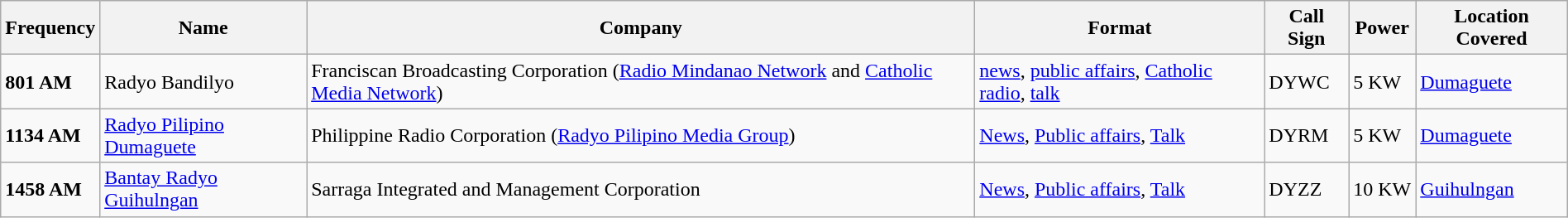<table class="sortable wikitable" style="width:100%">
<tr>
<th>Frequency</th>
<th>Name</th>
<th>Company</th>
<th>Format</th>
<th>Call Sign</th>
<th>Power</th>
<th>Location Covered</th>
</tr>
<tr>
<td><strong>801 AM</strong></td>
<td>Radyo Bandilyo</td>
<td>Franciscan Broadcasting Corporation (<a href='#'>Radio Mindanao Network</a> and <a href='#'>Catholic Media Network</a>)</td>
<td><a href='#'>news</a>, <a href='#'>public affairs</a>, <a href='#'>Catholic radio</a>, <a href='#'>talk</a></td>
<td>DYWC</td>
<td>5 KW</td>
<td><a href='#'>Dumaguete</a></td>
</tr>
<tr>
<td><strong>1134 AM</strong></td>
<td><a href='#'>Radyo Pilipino Dumaguete</a></td>
<td>Philippine Radio Corporation (<a href='#'>Radyo Pilipino Media Group</a>)</td>
<td><a href='#'>News</a>, <a href='#'>Public affairs</a>, <a href='#'>Talk</a></td>
<td>DYRM</td>
<td>5 KW</td>
<td><a href='#'>Dumaguete</a></td>
</tr>
<tr>
<td><strong>1458 AM</strong></td>
<td><a href='#'>Bantay Radyo Guihulngan</a></td>
<td>Sarraga Integrated and Management Corporation</td>
<td><a href='#'>News</a>, <a href='#'>Public affairs</a>, <a href='#'>Talk</a></td>
<td>DYZZ</td>
<td>10 KW</td>
<td><a href='#'>Guihulngan</a></td>
</tr>
</table>
